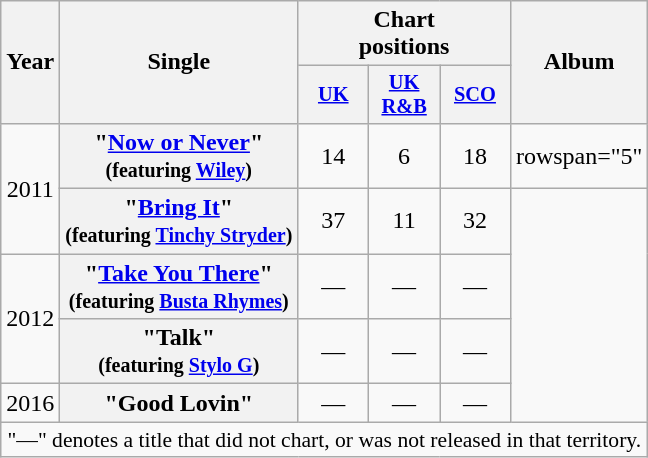<table class="wikitable plainrowheaders" style="text-align:center;">
<tr>
<th scope="col" rowspan="2">Year</th>
<th scope="col" rowspan="2">Single</th>
<th scope="col" colspan="3">Chart<br>positions</th>
<th scope="col" rowspan="2">Album</th>
</tr>
<tr>
<th scope="col" style="width:3em;font-size:85%;"><a href='#'>UK</a><br></th>
<th scope="col" style="width:3em;font-size:85%;"><a href='#'>UK<br>R&B</a><br></th>
<th scope="col" style="width:3em;font-size:85%;"><a href='#'>SCO</a><br></th>
</tr>
<tr>
<td rowspan="2">2011</td>
<th scope="row">"<a href='#'>Now or Never</a>"<br><small>(featuring <a href='#'>Wiley</a>)</small></th>
<td>14</td>
<td>6</td>
<td>18</td>
<td>rowspan="5" </td>
</tr>
<tr>
<th scope="row">"<a href='#'>Bring It</a>"<br><small>(featuring <a href='#'>Tinchy Stryder</a>)</small></th>
<td>37</td>
<td>11</td>
<td>32</td>
</tr>
<tr>
<td rowspan="2">2012</td>
<th scope="row">"<a href='#'>Take You There</a>"<br><small>(featuring <a href='#'>Busta Rhymes</a>)</small></th>
<td>—</td>
<td>—</td>
<td>—</td>
</tr>
<tr>
<th scope="row">"Talk"<br><small>(featuring <a href='#'>Stylo G</a>)</small></th>
<td>—</td>
<td>—</td>
<td>—</td>
</tr>
<tr>
<td rowspan="1">2016</td>
<th scope="row">"Good Lovin"</th>
<td>—</td>
<td>—</td>
<td>—</td>
</tr>
<tr>
<td colspan="8" style="font-size:90%">"—" denotes a title that did not chart, or was not released in that territory.</td>
</tr>
</table>
